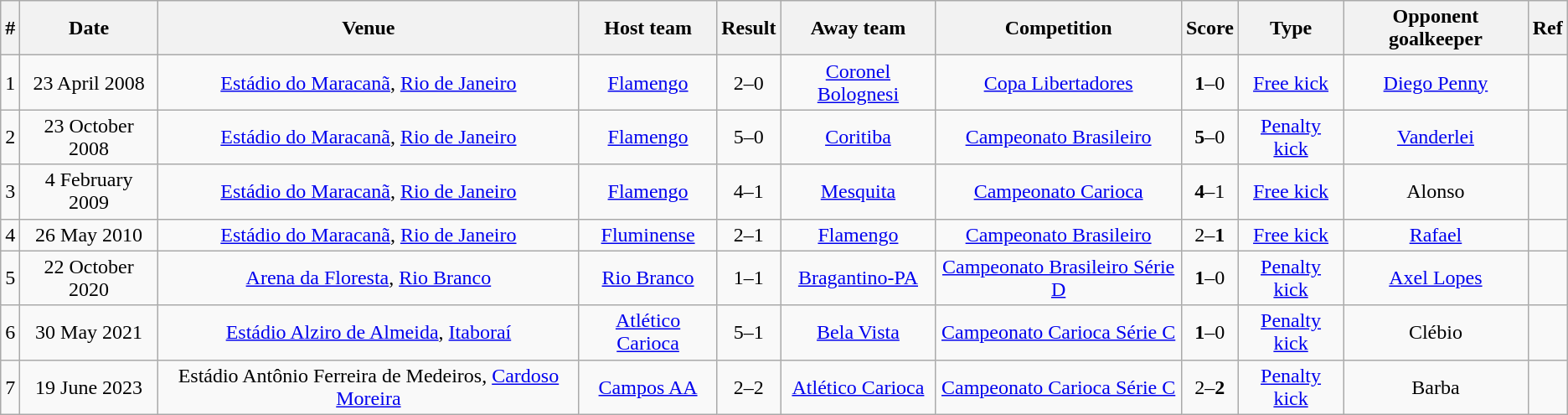<table class="wikitable sortable" style="text-align:center">
<tr>
<th>#</th>
<th>Date</th>
<th>Venue</th>
<th>Host team</th>
<th>Result</th>
<th>Away team</th>
<th>Competition</th>
<th>Score</th>
<th>Type</th>
<th>Opponent goalkeeper</th>
<th>Ref</th>
</tr>
<tr>
<td>1</td>
<td>23 April 2008</td>
<td><a href='#'>Estádio do Maracanã</a>, <a href='#'>Rio de Janeiro</a></td>
<td><a href='#'>Flamengo</a></td>
<td>2–0</td>
<td><a href='#'>Coronel Bolognesi</a></td>
<td><a href='#'>Copa Libertadores</a></td>
<td><strong>1</strong>–0</td>
<td><a href='#'>Free kick</a></td>
<td><a href='#'>Diego Penny</a></td>
<td></td>
</tr>
<tr>
<td>2</td>
<td>23 October 2008</td>
<td><a href='#'>Estádio do Maracanã</a>, <a href='#'>Rio de Janeiro</a></td>
<td><a href='#'>Flamengo</a></td>
<td>5–0</td>
<td><a href='#'>Coritiba</a></td>
<td><a href='#'>Campeonato Brasileiro</a></td>
<td><strong>5</strong>–0</td>
<td><a href='#'>Penalty kick</a></td>
<td><a href='#'>Vanderlei</a></td>
<td></td>
</tr>
<tr>
<td>3</td>
<td>4 February 2009</td>
<td><a href='#'>Estádio do Maracanã</a>, <a href='#'>Rio de Janeiro</a></td>
<td><a href='#'>Flamengo</a></td>
<td>4–1</td>
<td><a href='#'>Mesquita</a></td>
<td><a href='#'>Campeonato Carioca</a></td>
<td><strong>4</strong>–1</td>
<td><a href='#'>Free kick</a></td>
<td>Alonso</td>
<td></td>
</tr>
<tr>
<td>4</td>
<td>26 May 2010</td>
<td><a href='#'>Estádio do Maracanã</a>, <a href='#'>Rio de Janeiro</a></td>
<td><a href='#'>Fluminense</a></td>
<td>2–1</td>
<td><a href='#'>Flamengo</a></td>
<td><a href='#'>Campeonato Brasileiro</a></td>
<td>2–<strong>1</strong></td>
<td><a href='#'>Free kick</a></td>
<td><a href='#'>Rafael</a></td>
<td></td>
</tr>
<tr>
<td>5</td>
<td>22 October 2020</td>
<td><a href='#'>Arena da Floresta</a>, <a href='#'>Rio Branco</a></td>
<td><a href='#'>Rio Branco</a></td>
<td>1–1</td>
<td><a href='#'>Bragantino-PA</a></td>
<td><a href='#'>Campeonato Brasileiro Série D</a></td>
<td><strong>1</strong>–0</td>
<td><a href='#'>Penalty kick</a></td>
<td><a href='#'>Axel Lopes</a></td>
<td></td>
</tr>
<tr>
<td>6</td>
<td>30 May 2021</td>
<td><a href='#'>Estádio Alziro de Almeida</a>, <a href='#'>Itaboraí</a></td>
<td><a href='#'>Atlético Carioca</a></td>
<td>5–1</td>
<td><a href='#'>Bela Vista</a></td>
<td><a href='#'>Campeonato Carioca Série C</a></td>
<td><strong>1</strong>–0</td>
<td><a href='#'>Penalty kick</a></td>
<td>Clébio</td>
<td></td>
</tr>
<tr>
<td>7</td>
<td>19 June 2023</td>
<td>Estádio Antônio Ferreira de Medeiros, <a href='#'>Cardoso Moreira</a></td>
<td><a href='#'>Campos AA</a></td>
<td>2–2</td>
<td><a href='#'>Atlético Carioca</a></td>
<td><a href='#'>Campeonato Carioca Série C</a></td>
<td>2–<strong>2</strong></td>
<td><a href='#'>Penalty kick</a></td>
<td>Barba</td>
<td></td>
</tr>
</table>
